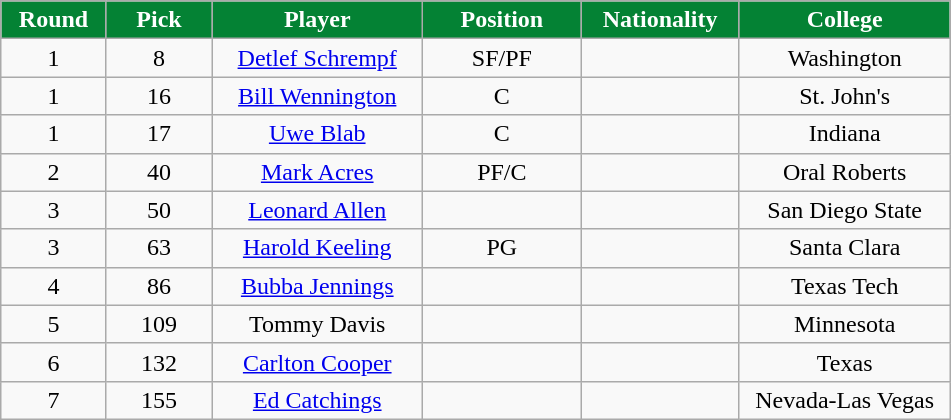<table class="wikitable sortable sortable">
<tr>
<th style="background:#048234; color:#FFFFFF" width="10%">Round</th>
<th style="background:#048234; color:#FFFFFF" width="10%">Pick</th>
<th style="background:#048234; color:#FFFFFF" width="20%">Player</th>
<th style="background:#048234; color:#FFFFFF" width="15%">Position</th>
<th style="background:#048234; color:#FFFFFF" width="15%">Nationality</th>
<th style="background:#048234; color:#FFFFFF" width="20%">College</th>
</tr>
<tr style="text-align: center">
<td>1</td>
<td>8</td>
<td><a href='#'>Detlef Schrempf</a></td>
<td>SF/PF</td>
<td></td>
<td>Washington</td>
</tr>
<tr style="text-align: center">
<td>1</td>
<td>16</td>
<td><a href='#'>Bill Wennington</a></td>
<td>C</td>
<td></td>
<td>St. John's</td>
</tr>
<tr style="text-align: center">
<td>1</td>
<td>17</td>
<td><a href='#'>Uwe Blab</a></td>
<td>C</td>
<td></td>
<td>Indiana</td>
</tr>
<tr style="text-align: center">
<td>2</td>
<td>40</td>
<td><a href='#'>Mark Acres</a></td>
<td>PF/C</td>
<td></td>
<td>Oral Roberts</td>
</tr>
<tr style="text-align: center">
<td>3</td>
<td>50</td>
<td><a href='#'>Leonard Allen</a></td>
<td></td>
<td></td>
<td>San Diego State</td>
</tr>
<tr style="text-align: center">
<td>3</td>
<td>63</td>
<td><a href='#'>Harold Keeling</a></td>
<td>PG</td>
<td></td>
<td>Santa Clara</td>
</tr>
<tr style="text-align: center">
<td>4</td>
<td>86</td>
<td><a href='#'>Bubba Jennings</a></td>
<td></td>
<td></td>
<td>Texas Tech</td>
</tr>
<tr style="text-align: center">
<td>5</td>
<td>109</td>
<td>Tommy Davis</td>
<td></td>
<td></td>
<td>Minnesota</td>
</tr>
<tr style="text-align: center">
<td>6</td>
<td>132</td>
<td><a href='#'>Carlton Cooper</a></td>
<td></td>
<td></td>
<td>Texas</td>
</tr>
<tr style="text-align: center">
<td>7</td>
<td>155</td>
<td><a href='#'>Ed Catchings</a></td>
<td></td>
<td></td>
<td>Nevada-Las Vegas</td>
</tr>
</table>
